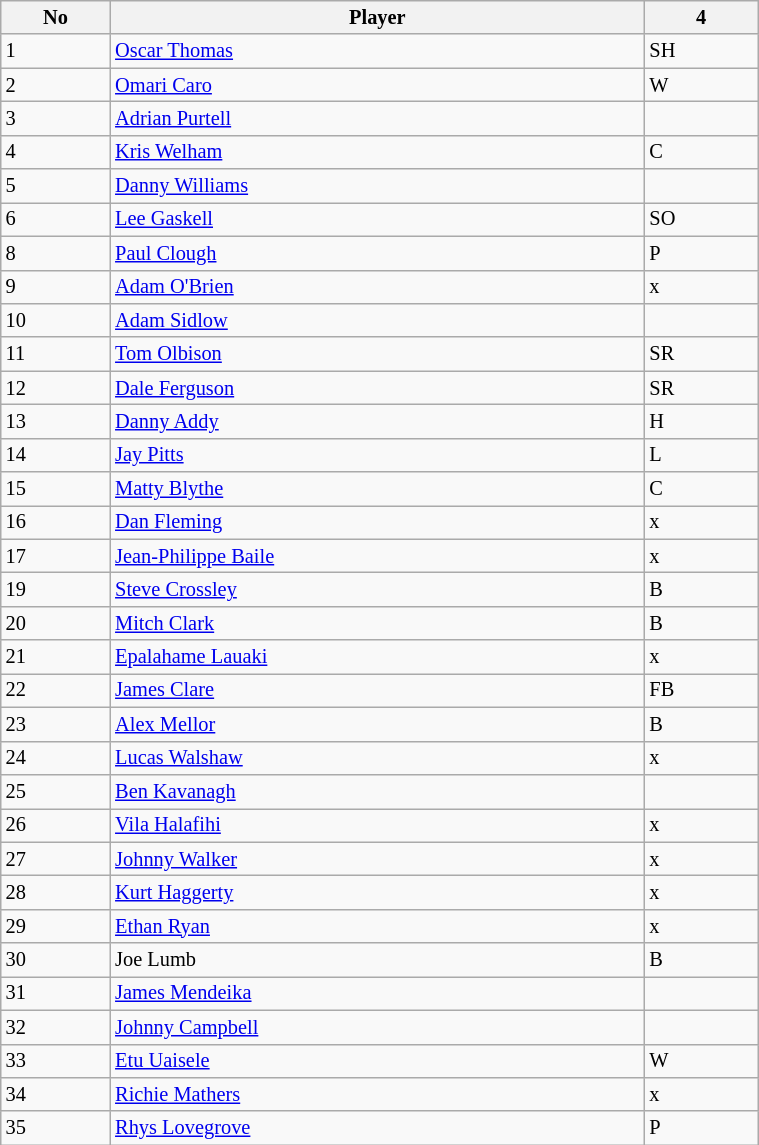<table class="wikitable"  style="font-size:85%; width:40%;">
<tr>
<th>No</th>
<th>Player</th>
<th>4</th>
</tr>
<tr>
<td>1</td>
<td><a href='#'>Oscar Thomas</a></td>
<td>SH</td>
</tr>
<tr>
<td>2</td>
<td><a href='#'>Omari Caro</a></td>
<td>W</td>
</tr>
<tr>
<td>3</td>
<td><a href='#'>Adrian Purtell</a></td>
<td></td>
</tr>
<tr>
<td>4</td>
<td><a href='#'>Kris Welham</a></td>
<td>C</td>
</tr>
<tr>
<td>5</td>
<td><a href='#'>Danny Williams</a></td>
<td></td>
</tr>
<tr>
<td>6</td>
<td><a href='#'>Lee Gaskell</a></td>
<td>SO</td>
</tr>
<tr>
<td>8</td>
<td><a href='#'>Paul Clough</a></td>
<td>P</td>
</tr>
<tr>
<td>9</td>
<td><a href='#'>Adam O'Brien</a></td>
<td>x</td>
</tr>
<tr>
<td>10</td>
<td><a href='#'>Adam Sidlow</a></td>
<td></td>
</tr>
<tr>
<td>11</td>
<td><a href='#'>Tom Olbison</a></td>
<td>SR</td>
</tr>
<tr>
<td>12</td>
<td><a href='#'>Dale Ferguson</a></td>
<td>SR</td>
</tr>
<tr>
<td>13</td>
<td><a href='#'>Danny Addy</a></td>
<td>H</td>
</tr>
<tr>
<td>14</td>
<td><a href='#'>Jay Pitts</a></td>
<td>L</td>
</tr>
<tr>
<td>15</td>
<td><a href='#'>Matty Blythe</a></td>
<td>C</td>
</tr>
<tr>
<td>16</td>
<td><a href='#'>Dan Fleming</a></td>
<td>x</td>
</tr>
<tr>
<td>17</td>
<td><a href='#'>Jean-Philippe Baile</a></td>
<td>x</td>
</tr>
<tr>
<td>19</td>
<td><a href='#'>Steve Crossley</a></td>
<td>B</td>
</tr>
<tr>
<td>20</td>
<td><a href='#'>Mitch Clark</a></td>
<td>B</td>
</tr>
<tr>
<td>21</td>
<td><a href='#'>Epalahame Lauaki</a></td>
<td>x</td>
</tr>
<tr>
<td>22</td>
<td><a href='#'>James Clare</a></td>
<td>FB</td>
</tr>
<tr>
<td>23</td>
<td><a href='#'>Alex Mellor</a></td>
<td>B</td>
</tr>
<tr>
<td>24</td>
<td><a href='#'>Lucas Walshaw</a></td>
<td>x</td>
</tr>
<tr>
<td>25</td>
<td><a href='#'>Ben Kavanagh</a></td>
<td></td>
</tr>
<tr>
<td>26</td>
<td><a href='#'>Vila Halafihi</a></td>
<td>x</td>
</tr>
<tr>
<td>27</td>
<td><a href='#'>Johnny Walker</a></td>
<td>x</td>
</tr>
<tr>
<td>28</td>
<td><a href='#'>Kurt Haggerty</a></td>
<td>x</td>
</tr>
<tr>
<td>29</td>
<td><a href='#'>Ethan Ryan</a></td>
<td>x</td>
</tr>
<tr>
<td>30</td>
<td>Joe Lumb</td>
<td>B</td>
</tr>
<tr>
<td>31</td>
<td><a href='#'>James Mendeika</a></td>
<td></td>
</tr>
<tr>
<td>32</td>
<td><a href='#'>Johnny Campbell</a></td>
<td></td>
</tr>
<tr>
<td>33</td>
<td><a href='#'>Etu Uaisele</a></td>
<td>W</td>
</tr>
<tr>
<td>34</td>
<td><a href='#'>Richie Mathers</a></td>
<td>x</td>
</tr>
<tr>
<td>35</td>
<td><a href='#'>Rhys Lovegrove</a></td>
<td>P</td>
</tr>
</table>
